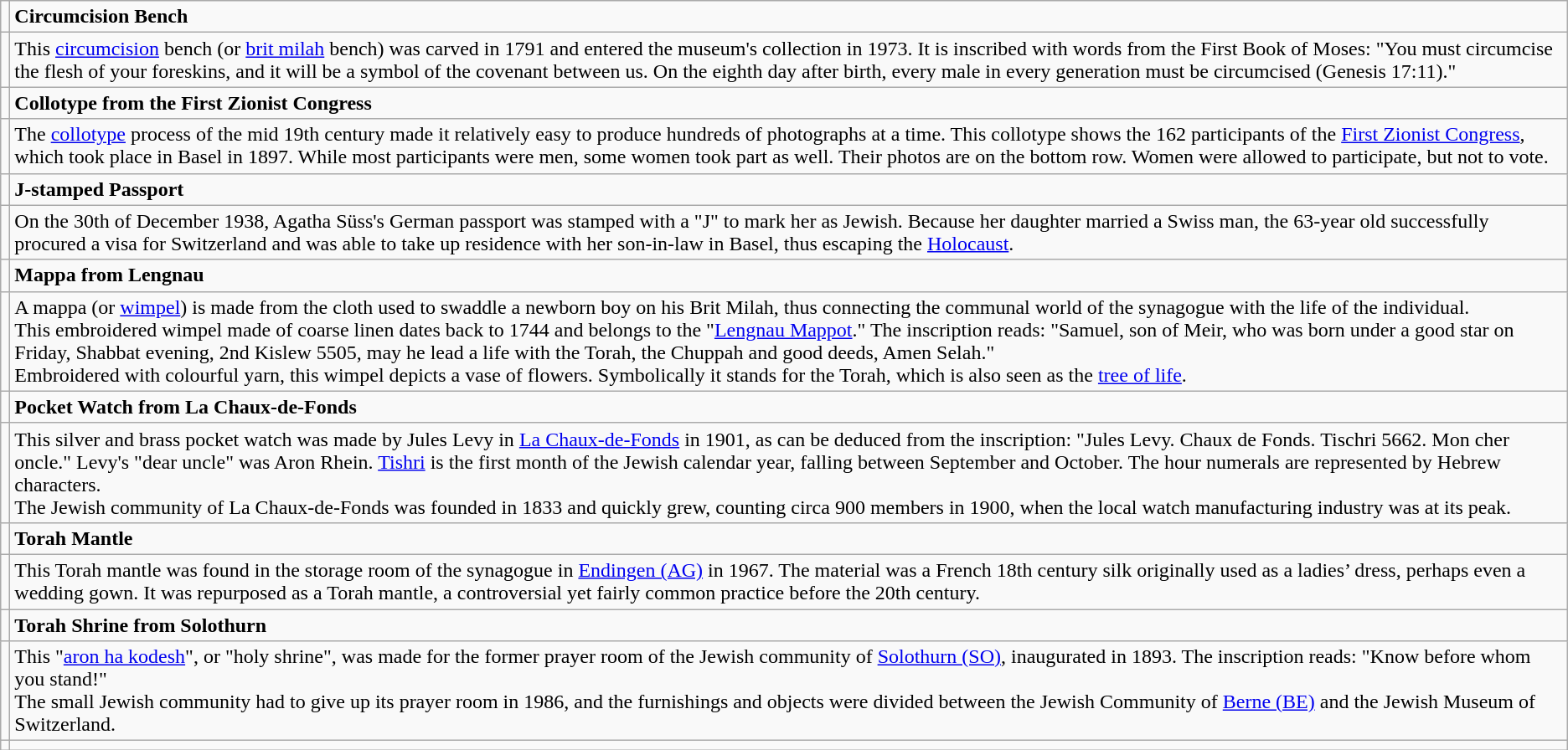<table class="wikitable">
<tr>
<td></td>
<td><strong>Circumcision Bench</strong></td>
</tr>
<tr>
<td></td>
<td>This <a href='#'>circumcision</a> bench (or <a href='#'>brit milah</a> bench) was carved in 1791 and entered the museum's collection in 1973. It is inscribed with words from the First Book of Moses: "You must circumcise the flesh of your foreskins, and it will be a symbol of the covenant between us. On the eighth day after birth, every male in every generation must be circumcised (Genesis 17:11)."</td>
</tr>
<tr>
<td></td>
<td><strong>Collotype from the First Zionist Congress</strong></td>
</tr>
<tr>
<td></td>
<td>The <a href='#'>collotype</a> process of the mid 19th century made it relatively easy to produce hundreds of photographs at a time. This collotype shows the 162 participants of the <a href='#'>First Zionist Congress</a>, which took place in Basel in 1897. While most participants were men, some women took part as well. Their photos are on the bottom row. Women were allowed to participate, but not to vote.</td>
</tr>
<tr>
<td></td>
<td><strong>J-stamped Passport</strong></td>
</tr>
<tr>
<td></td>
<td>On the 30th of December 1938, Agatha Süss's German passport was stamped with a "J" to mark her as Jewish. Because her daughter married a Swiss man, the 63-year old successfully procured a visa for Switzerland and was able to take up residence with her son-in-law in Basel, thus escaping the <a href='#'>Holocaust</a>.</td>
</tr>
<tr>
<td></td>
<td><strong>Mappa from Lengnau</strong></td>
</tr>
<tr>
<td></td>
<td>A mappa (or <a href='#'>wimpel</a>) is made from the cloth used to swaddle a newborn boy on his Brit Milah, thus connecting the communal world of the synagogue with the life of the individual.<br>This embroidered wimpel made of coarse linen dates back to 1744 and belongs to the "<a href='#'>Lengnau Mappot</a>." The inscription reads: "Samuel, son of Meir, who was born under a good star on Friday, Shabbat evening, 2nd Kislew 5505, may he lead a life with the Torah, the Chuppah and good deeds, Amen Selah."<br>Embroidered with colourful yarn, this wimpel depicts a vase of flowers. Symbolically it stands for the Torah, which is also seen as the <a href='#'>tree of life</a>.</td>
</tr>
<tr>
<td></td>
<td><strong>Pocket Watch from La Chaux-de-Fonds</strong></td>
</tr>
<tr>
<td></td>
<td>This silver and brass pocket watch was made by Jules Levy in <a href='#'>La Chaux-de-Fonds</a> in 1901, as can be deduced from the inscription: "Jules Levy. Chaux de Fonds. Tischri 5662. Mon cher oncle." Levy's "dear uncle" was Aron Rhein. <a href='#'>Tishri</a> is the first month of the Jewish calendar year, falling between September and October. The hour numerals are represented by Hebrew characters.<br>The Jewish community of La Chaux-de-Fonds was founded in 1833 and quickly grew, counting circa 900 members in 1900, when the local watch manufacturing industry was at its peak.</td>
</tr>
<tr>
<td></td>
<td><strong>Torah Mantle</strong></td>
</tr>
<tr>
<td></td>
<td>This Torah mantle was found in the storage room of the synagogue in <a href='#'>Endingen (AG)</a> in 1967. The material was a French 18th century silk originally used as a ladies’ dress, perhaps even a wedding gown. It was repurposed as a Torah mantle, a controversial yet fairly common practice before the 20th century.</td>
</tr>
<tr>
<td></td>
<td><strong>Torah Shrine from Solothurn</strong></td>
</tr>
<tr>
<td></td>
<td>This "<a href='#'>aron ha kodesh</a>", or "holy shrine", was made for the former prayer room of the Jewish community of <a href='#'>Solothurn (SO)</a>, inaugurated in 1893. The inscription reads: "Know before whom you stand!"<br>The small Jewish community had to give up its prayer room in 1986, and the furnishings and objects were divided between the Jewish Community of <a href='#'>Berne (BE)</a> and the Jewish Museum of Switzerland.</td>
</tr>
<tr>
<td></td>
<td></td>
</tr>
</table>
